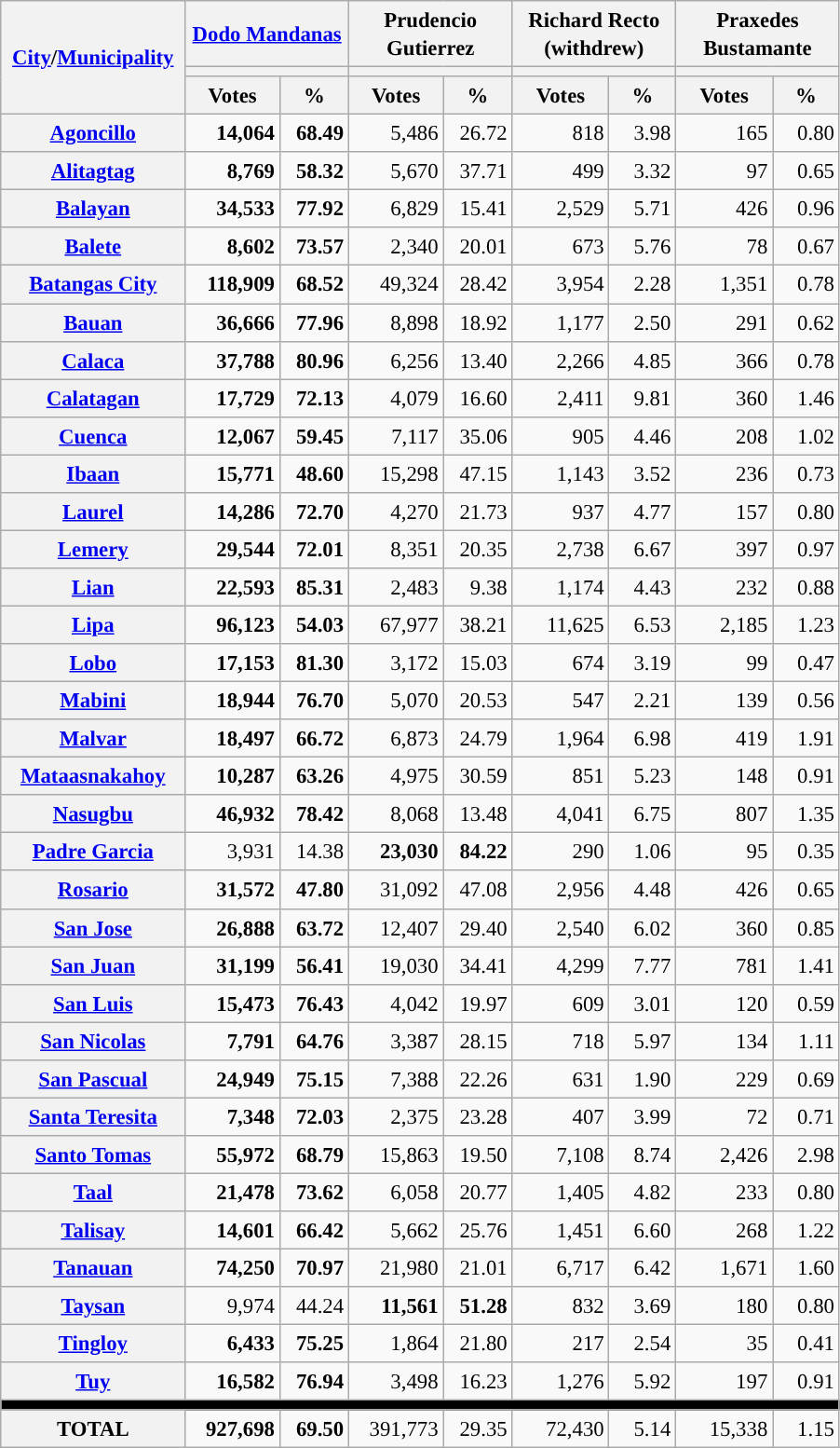<table class="wikitable collapsible collapsed" style="text-align:right; font-size:95%; line-height:20px;">
<tr>
<th width="125" rowspan="3"><a href='#'>City</a>/<a href='#'>Municipality</a></th>
<th width="110" colspan="2"><a href='#'>Dodo Mandanas</a></th>
<th width="110" colspan="2">Prudencio Gutierrez</th>
<th width="110" colspan="2">Richard Recto<br>(withdrew)</th>
<th width="110" colspan="2">Praxedes Bustamante</th>
</tr>
<tr>
<th colspan="2" style="background:"></th>
<th colspan="2" style="background:"></th>
<th colspan="2" style="background:"></th>
<th colspan="2" style="background:"></th>
</tr>
<tr>
<th>Votes</th>
<th>%</th>
<th>Votes</th>
<th>%</th>
<th>Votes</th>
<th>%</th>
<th>Votes</th>
<th>%</th>
</tr>
<tr>
<th scope="row"><a href='#'>Agoncillo</a></th>
<td style="background:"><strong>14,064</strong></td>
<td style="background:"><strong>68.49</strong></td>
<td>5,486</td>
<td>26.72</td>
<td>818</td>
<td>3.98</td>
<td>165</td>
<td>0.80</td>
</tr>
<tr>
<th scope="row"><a href='#'>Alitagtag</a></th>
<td style="background:"><strong>8,769</strong></td>
<td style="background:"><strong>58.32</strong></td>
<td>5,670</td>
<td>37.71</td>
<td>499</td>
<td>3.32</td>
<td>97</td>
<td>0.65</td>
</tr>
<tr>
<th scope="row"><a href='#'>Balayan</a></th>
<td style="background:"><strong>34,533</strong></td>
<td style="background:"><strong>77.92</strong></td>
<td>6,829</td>
<td>15.41</td>
<td>2,529</td>
<td>5.71</td>
<td>426</td>
<td>0.96</td>
</tr>
<tr>
<th scope="row"><a href='#'>Balete</a></th>
<td style="background:"><strong>8,602</strong></td>
<td style="background:"><strong>73.57</strong></td>
<td>2,340</td>
<td>20.01</td>
<td>673</td>
<td>5.76</td>
<td>78</td>
<td>0.67</td>
</tr>
<tr>
<th scope="row"><a href='#'>Batangas City</a></th>
<td style="background:"><strong>118,909</strong></td>
<td style="background:"><strong>68.52</strong></td>
<td>49,324</td>
<td>28.42</td>
<td>3,954</td>
<td>2.28</td>
<td>1,351</td>
<td>0.78</td>
</tr>
<tr>
<th scope="row"><a href='#'>Bauan</a></th>
<td style="background:"><strong>36,666</strong></td>
<td style="background:"><strong>77.96</strong></td>
<td>8,898</td>
<td>18.92</td>
<td>1,177</td>
<td>2.50</td>
<td>291</td>
<td>0.62</td>
</tr>
<tr>
<th scope="row"><a href='#'>Calaca</a></th>
<td style="background:"><strong>37,788</strong></td>
<td style="background:"><strong>80.96</strong></td>
<td>6,256</td>
<td>13.40</td>
<td>2,266</td>
<td>4.85</td>
<td>366</td>
<td>0.78</td>
</tr>
<tr>
<th scope="row"><a href='#'>Calatagan</a></th>
<td style="background:"><strong>17,729</strong></td>
<td style="background:"><strong>72.13</strong></td>
<td>4,079</td>
<td>16.60</td>
<td>2,411</td>
<td>9.81</td>
<td>360</td>
<td>1.46</td>
</tr>
<tr>
<th scope="row"><a href='#'>Cuenca</a></th>
<td style="background:"><strong>12,067</strong></td>
<td style="background:"><strong>59.45</strong></td>
<td>7,117</td>
<td>35.06</td>
<td>905</td>
<td>4.46</td>
<td>208</td>
<td>1.02</td>
</tr>
<tr>
<th scope="row"><a href='#'>Ibaan</a></th>
<td style="background:"><strong>15,771</strong></td>
<td style="background:"><strong>48.60</strong></td>
<td>15,298</td>
<td>47.15</td>
<td>1,143</td>
<td>3.52</td>
<td>236</td>
<td>0.73</td>
</tr>
<tr>
<th scope="row"><a href='#'>Laurel</a></th>
<td style="background:"><strong>14,286</strong></td>
<td style="background:"><strong>72.70</strong></td>
<td>4,270</td>
<td>21.73</td>
<td>937</td>
<td>4.77</td>
<td>157</td>
<td>0.80</td>
</tr>
<tr>
<th scope="row"><a href='#'>Lemery</a></th>
<td style="background:"><strong>29,544</strong></td>
<td style="background:"><strong>72.01</strong></td>
<td>8,351</td>
<td>20.35</td>
<td>2,738</td>
<td>6.67</td>
<td>397</td>
<td>0.97</td>
</tr>
<tr>
<th scope="row"><a href='#'>Lian</a></th>
<td style="background:"><strong>22,593</strong></td>
<td style="background:"><strong>85.31</strong></td>
<td>2,483</td>
<td>9.38</td>
<td>1,174</td>
<td>4.43</td>
<td>232</td>
<td>0.88</td>
</tr>
<tr>
<th scope="row"><a href='#'>Lipa</a></th>
<td style="background:"><strong>96,123</strong></td>
<td style="background:"><strong>54.03</strong></td>
<td>67,977</td>
<td>38.21</td>
<td>11,625</td>
<td>6.53</td>
<td>2,185</td>
<td>1.23</td>
</tr>
<tr>
<th scope="row"><a href='#'>Lobo</a></th>
<td style="background:"><strong>17,153</strong></td>
<td style="background:"><strong>81.30</strong></td>
<td>3,172</td>
<td>15.03</td>
<td>674</td>
<td>3.19</td>
<td>99</td>
<td>0.47</td>
</tr>
<tr>
<th scope="row"><a href='#'>Mabini</a></th>
<td style="background:"><strong>18,944</strong></td>
<td style="background:"><strong>76.70</strong></td>
<td>5,070</td>
<td>20.53</td>
<td>547</td>
<td>2.21</td>
<td>139</td>
<td>0.56</td>
</tr>
<tr>
<th scope="row"><a href='#'>Malvar</a></th>
<td style="background:"><strong>18,497</strong></td>
<td style="background:"><strong>66.72</strong></td>
<td>6,873</td>
<td>24.79</td>
<td>1,964</td>
<td>6.98</td>
<td>419</td>
<td>1.91</td>
</tr>
<tr>
<th scope="row"><a href='#'>Mataasnakahoy</a></th>
<td style="background:"><strong>10,287</strong></td>
<td style="background:"><strong>63.26</strong></td>
<td>4,975</td>
<td>30.59</td>
<td>851</td>
<td>5.23</td>
<td>148</td>
<td>0.91</td>
</tr>
<tr>
<th scope="row"><a href='#'>Nasugbu</a></th>
<td style="background:"><strong>46,932</strong></td>
<td style="background:"><strong>78.42</strong></td>
<td>8,068</td>
<td>13.48</td>
<td>4,041</td>
<td>6.75</td>
<td>807</td>
<td>1.35</td>
</tr>
<tr>
<th scope="row"><a href='#'>Padre Garcia</a></th>
<td>3,931</td>
<td>14.38</td>
<td style="background:"><strong>23,030</strong></td>
<td style="background:"><strong>84.22</strong></td>
<td>290</td>
<td>1.06</td>
<td>95</td>
<td>0.35</td>
</tr>
<tr>
<th scope="row"><a href='#'>Rosario</a></th>
<td style="background:"><strong>31,572</strong></td>
<td style="background:"><strong>47.80</strong></td>
<td>31,092</td>
<td>47.08</td>
<td>2,956</td>
<td>4.48</td>
<td>426</td>
<td>0.65</td>
</tr>
<tr>
<th scope="row"><a href='#'>San Jose</a></th>
<td style="background:"><strong>26,888</strong></td>
<td style="background:"><strong>63.72</strong></td>
<td>12,407</td>
<td>29.40</td>
<td>2,540</td>
<td>6.02</td>
<td>360</td>
<td>0.85</td>
</tr>
<tr>
<th scope="row"><a href='#'>San Juan</a></th>
<td style="background:"><strong>31,199</strong></td>
<td style="background:"><strong>56.41</strong></td>
<td>19,030</td>
<td>34.41</td>
<td>4,299</td>
<td>7.77</td>
<td>781</td>
<td>1.41</td>
</tr>
<tr>
<th scope="row"><a href='#'>San Luis</a></th>
<td style="background:"><strong>15,473</strong></td>
<td style="background:"><strong>76.43</strong></td>
<td>4,042</td>
<td>19.97</td>
<td>609</td>
<td>3.01</td>
<td>120</td>
<td>0.59</td>
</tr>
<tr>
<th scope="row"><a href='#'>San Nicolas</a></th>
<td style="background:"><strong>7,791</strong></td>
<td style="background:"><strong>64.76</strong></td>
<td>3,387</td>
<td>28.15</td>
<td>718</td>
<td>5.97</td>
<td>134</td>
<td>1.11</td>
</tr>
<tr>
<th scope="row"><a href='#'>San Pascual</a></th>
<td style="background:"><strong>24,949</strong></td>
<td style="background:"><strong>75.15</strong></td>
<td>7,388</td>
<td>22.26</td>
<td>631</td>
<td>1.90</td>
<td>229</td>
<td>0.69</td>
</tr>
<tr>
<th scope="row"><a href='#'>Santa Teresita</a></th>
<td style="background:"><strong>7,348</strong></td>
<td style="background:"><strong>72.03</strong></td>
<td>2,375</td>
<td>23.28</td>
<td>407</td>
<td>3.99</td>
<td>72</td>
<td>0.71</td>
</tr>
<tr>
<th scope="row"><a href='#'>Santo Tomas</a></th>
<td style="background:"><strong>55,972</strong></td>
<td style="background:"><strong>68.79</strong></td>
<td>15,863</td>
<td>19.50</td>
<td>7,108</td>
<td>8.74</td>
<td>2,426</td>
<td>2.98</td>
</tr>
<tr>
<th scope="row"><a href='#'>Taal</a></th>
<td style="background:"><strong>21,478</strong></td>
<td style="background:"><strong>73.62</strong></td>
<td>6,058</td>
<td>20.77</td>
<td>1,405</td>
<td>4.82</td>
<td>233</td>
<td>0.80</td>
</tr>
<tr>
<th scope="row"><a href='#'>Talisay</a></th>
<td style="background:"><strong>14,601</strong></td>
<td style="background:"><strong>66.42</strong></td>
<td>5,662</td>
<td>25.76</td>
<td>1,451</td>
<td>6.60</td>
<td>268</td>
<td>1.22</td>
</tr>
<tr>
<th scope="row"><a href='#'>Tanauan</a></th>
<td style="background:"><strong>74,250</strong></td>
<td style="background:"><strong>70.97</strong></td>
<td>21,980</td>
<td>21.01</td>
<td>6,717</td>
<td>6.42</td>
<td>1,671</td>
<td>1.60</td>
</tr>
<tr>
<th scope="row"><a href='#'>Taysan</a></th>
<td>9,974</td>
<td>44.24</td>
<td style="background:"><strong>11,561</strong></td>
<td style="background:"><strong>51.28</strong></td>
<td>832</td>
<td>3.69</td>
<td>180</td>
<td>0.80</td>
</tr>
<tr>
<th scope="row"><a href='#'>Tingloy</a></th>
<td style="background:"><strong>6,433</strong></td>
<td style="background:"><strong>75.25</strong></td>
<td>1,864</td>
<td>21.80</td>
<td>217</td>
<td>2.54</td>
<td>35</td>
<td>0.41</td>
</tr>
<tr>
<th scope="row"><a href='#'>Tuy</a></th>
<td style="background:"><strong>16,582</strong></td>
<td style="background:"><strong>76.94</strong></td>
<td>3,498</td>
<td>16.23</td>
<td>1,276</td>
<td>5.92</td>
<td>197</td>
<td>0.91</td>
</tr>
<tr>
<td colspan=9 bgcolor=black></td>
</tr>
<tr>
<th scope="row">TOTAL</th>
<td style="background:"><strong>927,698</strong></td>
<td style="background:"><strong>69.50</strong></td>
<td>391,773</td>
<td>29.35</td>
<td>72,430</td>
<td>5.14</td>
<td>15,338</td>
<td>1.15</td>
</tr>
</table>
